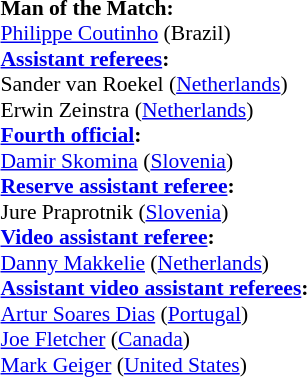<table style="width:100%; font-size:90%;">
<tr>
<td><br><strong>Man of the Match:</strong>
<br><a href='#'>Philippe Coutinho</a> (Brazil)<br><strong><a href='#'>Assistant referees</a>:</strong>
<br>Sander van Roekel (<a href='#'>Netherlands</a>)
<br>Erwin Zeinstra (<a href='#'>Netherlands</a>)
<br><strong><a href='#'>Fourth official</a>:</strong>
<br><a href='#'>Damir Skomina</a> (<a href='#'>Slovenia</a>)
<br><strong><a href='#'>Reserve assistant referee</a>:</strong>
<br>Jure Praprotnik (<a href='#'>Slovenia</a>)
<br><strong><a href='#'>Video assistant referee</a>:</strong>
<br><a href='#'>Danny Makkelie</a> (<a href='#'>Netherlands</a>)
<br><strong><a href='#'>Assistant video assistant referees</a>:</strong>
<br><a href='#'>Artur Soares Dias</a> (<a href='#'>Portugal</a>)
<br><a href='#'>Joe Fletcher</a> (<a href='#'>Canada</a>)
<br><a href='#'>Mark Geiger</a> (<a href='#'>United States</a>)</td>
</tr>
</table>
